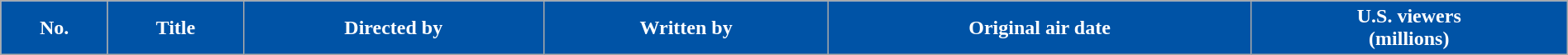<table class="wikitable plainrowheaders" style="width:100%;">
<tr style="color:white">
<th style="background:#0053a6;">No.</th>
<th style="background:#0053a6;">Title</th>
<th style="background:#0053a6;">Directed by</th>
<th style="background:#0053a6;">Written by</th>
<th style="background:#0053a6;">Original air date</th>
<th style="background:#0053a6;">U.S. viewers<br>(millions)<br>






</th>
</tr>
</table>
